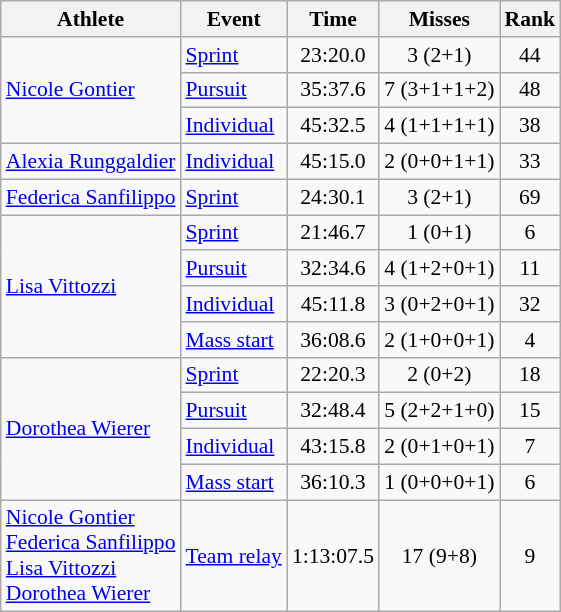<table class="wikitable" style="font-size:90%">
<tr>
<th>Athlete</th>
<th>Event</th>
<th>Time</th>
<th>Misses</th>
<th>Rank</th>
</tr>
<tr align=center>
<td align=left rowspan=3><a href='#'>Nicole Gontier</a></td>
<td align=left><a href='#'>Sprint</a></td>
<td>23:20.0</td>
<td>3 (2+1)</td>
<td>44</td>
</tr>
<tr align=center>
<td align=left><a href='#'>Pursuit</a></td>
<td>35:37.6</td>
<td>7 (3+1+1+2)</td>
<td>48</td>
</tr>
<tr align=center>
<td align=left><a href='#'>Individual</a></td>
<td>45:32.5</td>
<td>4 (1+1+1+1)</td>
<td>38</td>
</tr>
<tr align=center>
<td align=left><a href='#'>Alexia Runggaldier</a></td>
<td align=left><a href='#'>Individual</a></td>
<td>45:15.0</td>
<td>2 (0+0+1+1)</td>
<td>33</td>
</tr>
<tr align=center>
<td align=left><a href='#'>Federica Sanfilippo</a></td>
<td align=left><a href='#'>Sprint</a></td>
<td>24:30.1</td>
<td>3 (2+1)</td>
<td>69</td>
</tr>
<tr align=center>
<td align=left rowspan=4><a href='#'>Lisa Vittozzi</a></td>
<td align=left><a href='#'>Sprint</a></td>
<td>21:46.7</td>
<td>1 (0+1)</td>
<td>6</td>
</tr>
<tr align=center>
<td align=left><a href='#'>Pursuit</a></td>
<td>32:34.6</td>
<td>4 (1+2+0+1)</td>
<td>11</td>
</tr>
<tr align=center>
<td align=left><a href='#'>Individual</a></td>
<td>45:11.8</td>
<td>3 (0+2+0+1)</td>
<td>32</td>
</tr>
<tr align=center>
<td align=left><a href='#'>Mass start</a></td>
<td>36:08.6</td>
<td>2 (1+0+0+1)</td>
<td>4</td>
</tr>
<tr align=center>
<td align=left rowspan=4><a href='#'>Dorothea Wierer</a></td>
<td align=left><a href='#'>Sprint</a></td>
<td>22:20.3</td>
<td>2 (0+2)</td>
<td>18</td>
</tr>
<tr align=center>
<td align=left><a href='#'>Pursuit</a></td>
<td>32:48.4</td>
<td>5 (2+2+1+0)</td>
<td>15</td>
</tr>
<tr align=center>
<td align=left><a href='#'>Individual</a></td>
<td>43:15.8</td>
<td>2 (0+1+0+1)</td>
<td>7</td>
</tr>
<tr align=center>
<td align=left><a href='#'>Mass start</a></td>
<td>36:10.3</td>
<td>1 (0+0+0+1)</td>
<td>6</td>
</tr>
<tr align=center>
<td align=left><a href='#'>Nicole Gontier</a><br><a href='#'>Federica Sanfilippo</a><br><a href='#'>Lisa Vittozzi</a><br><a href='#'>Dorothea Wierer</a></td>
<td align=left><a href='#'>Team relay</a></td>
<td>1:13:07.5</td>
<td>17 (9+8)</td>
<td>9</td>
</tr>
</table>
